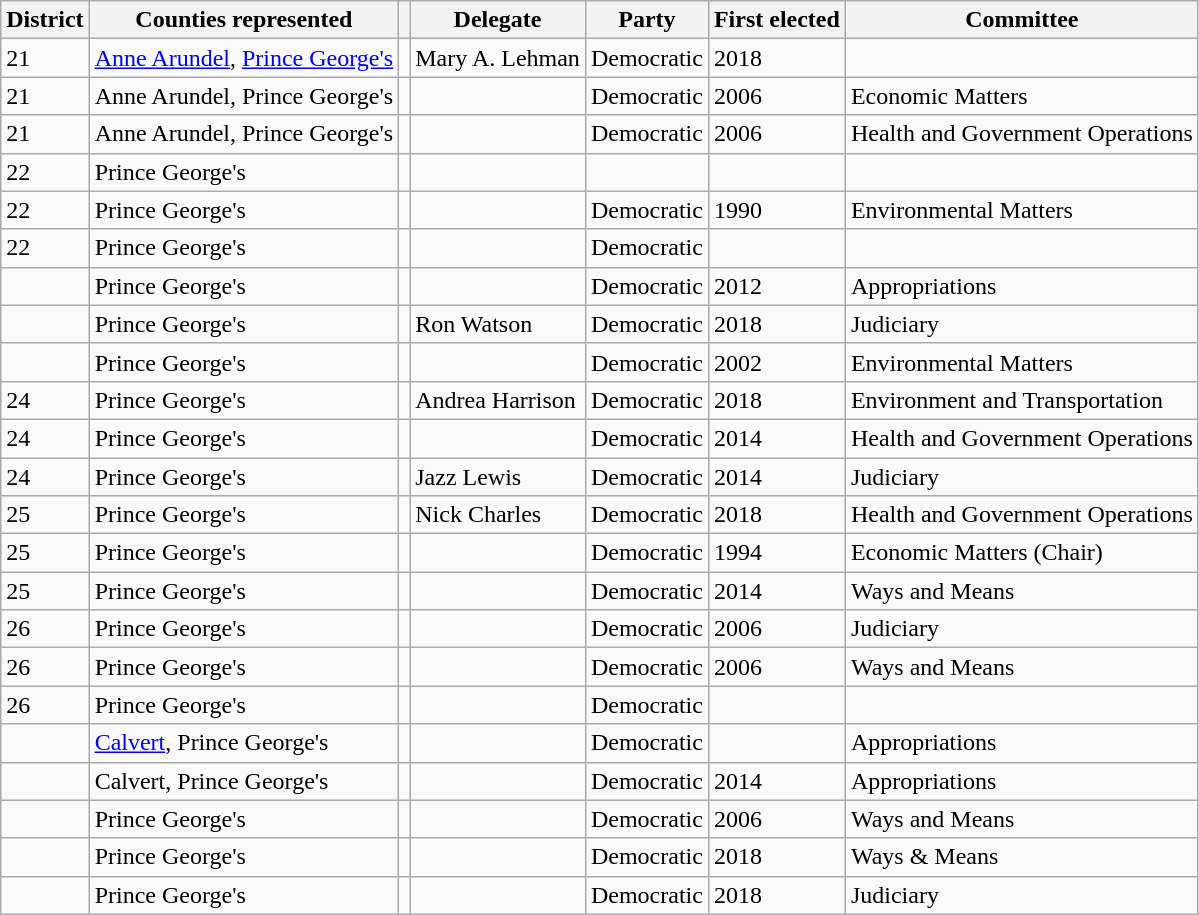<table class="sortable wikitable">
<tr>
<th>District</th>
<th>Counties represented</th>
<th class=unsortable></th>
<th>Delegate</th>
<th>Party</th>
<th>First elected</th>
<th>Committee</th>
</tr>
<tr>
<td>21</td>
<td><a href='#'>Anne Arundel</a>, <a href='#'>Prince George's</a></td>
<td></td>
<td>Mary A. Lehman</td>
<td>Democratic</td>
<td>2018</td>
<td></td>
</tr>
<tr>
<td>21</td>
<td>Anne Arundel, Prince George's</td>
<td></td>
<td></td>
<td>Democratic</td>
<td>2006</td>
<td>Economic Matters</td>
</tr>
<tr>
<td>21</td>
<td>Anne Arundel, Prince George's</td>
<td></td>
<td></td>
<td>Democratic</td>
<td>2006</td>
<td>Health and Government Operations</td>
</tr>
<tr>
<td>22</td>
<td>Prince George's</td>
<td></td>
<td></td>
<td></td>
<td></td>
</tr>
<tr>
<td>22</td>
<td>Prince George's</td>
<td></td>
<td></td>
<td>Democratic</td>
<td>1990</td>
<td>Environmental Matters</td>
</tr>
<tr>
<td>22</td>
<td>Prince George's</td>
<td></td>
<td></td>
<td>Democratic</td>
<td></td>
<td></td>
</tr>
<tr>
<td></td>
<td>Prince George's</td>
<td></td>
<td></td>
<td>Democratic</td>
<td>2012</td>
<td>Appropriations</td>
</tr>
<tr>
<td></td>
<td>Prince George's</td>
<td></td>
<td>Ron Watson</td>
<td>Democratic</td>
<td>2018</td>
<td>Judiciary</td>
</tr>
<tr>
<td></td>
<td>Prince George's</td>
<td></td>
<td></td>
<td>Democratic</td>
<td>2002</td>
<td>Environmental Matters</td>
</tr>
<tr>
<td>24</td>
<td>Prince George's</td>
<td></td>
<td>Andrea Harrison</td>
<td>Democratic</td>
<td>2018</td>
<td>Environment and Transportation</td>
</tr>
<tr>
<td>24</td>
<td>Prince George's</td>
<td></td>
<td></td>
<td>Democratic</td>
<td>2014</td>
<td>Health and Government Operations</td>
</tr>
<tr>
<td>24</td>
<td>Prince George's</td>
<td></td>
<td>Jazz Lewis</td>
<td>Democratic</td>
<td>2014</td>
<td>Judiciary</td>
</tr>
<tr>
<td>25</td>
<td>Prince George's</td>
<td></td>
<td>Nick Charles</td>
<td>Democratic</td>
<td>2018</td>
<td>Health and Government Operations</td>
</tr>
<tr>
<td>25</td>
<td>Prince George's</td>
<td></td>
<td></td>
<td>Democratic</td>
<td>1994</td>
<td>Economic Matters (Chair)</td>
</tr>
<tr>
<td>25</td>
<td>Prince George's</td>
<td></td>
<td></td>
<td>Democratic</td>
<td>2014</td>
<td>Ways and Means</td>
</tr>
<tr>
<td>26</td>
<td>Prince George's</td>
<td></td>
<td></td>
<td>Democratic</td>
<td>2006</td>
<td>Judiciary</td>
</tr>
<tr>
<td>26</td>
<td>Prince George's</td>
<td></td>
<td></td>
<td>Democratic</td>
<td>2006</td>
<td>Ways and Means</td>
</tr>
<tr>
<td>26</td>
<td>Prince George's</td>
<td></td>
<td></td>
<td>Democratic</td>
<td></td>
<td></td>
</tr>
<tr>
<td></td>
<td><a href='#'>Calvert</a>, Prince George's</td>
<td></td>
<td></td>
<td>Democratic</td>
<td></td>
<td>Appropriations</td>
</tr>
<tr>
<td></td>
<td>Calvert, Prince George's</td>
<td></td>
<td></td>
<td>Democratic</td>
<td>2014</td>
<td>Appropriations</td>
</tr>
<tr>
<td></td>
<td>Prince George's</td>
<td></td>
<td></td>
<td>Democratic</td>
<td>2006</td>
<td>Ways and Means</td>
</tr>
<tr>
<td></td>
<td>Prince George's</td>
<td></td>
<td></td>
<td>Democratic</td>
<td>2018</td>
<td>Ways & Means</td>
</tr>
<tr>
<td></td>
<td>Prince George's</td>
<td></td>
<td></td>
<td>Democratic</td>
<td>2018</td>
<td>Judiciary</td>
</tr>
</table>
